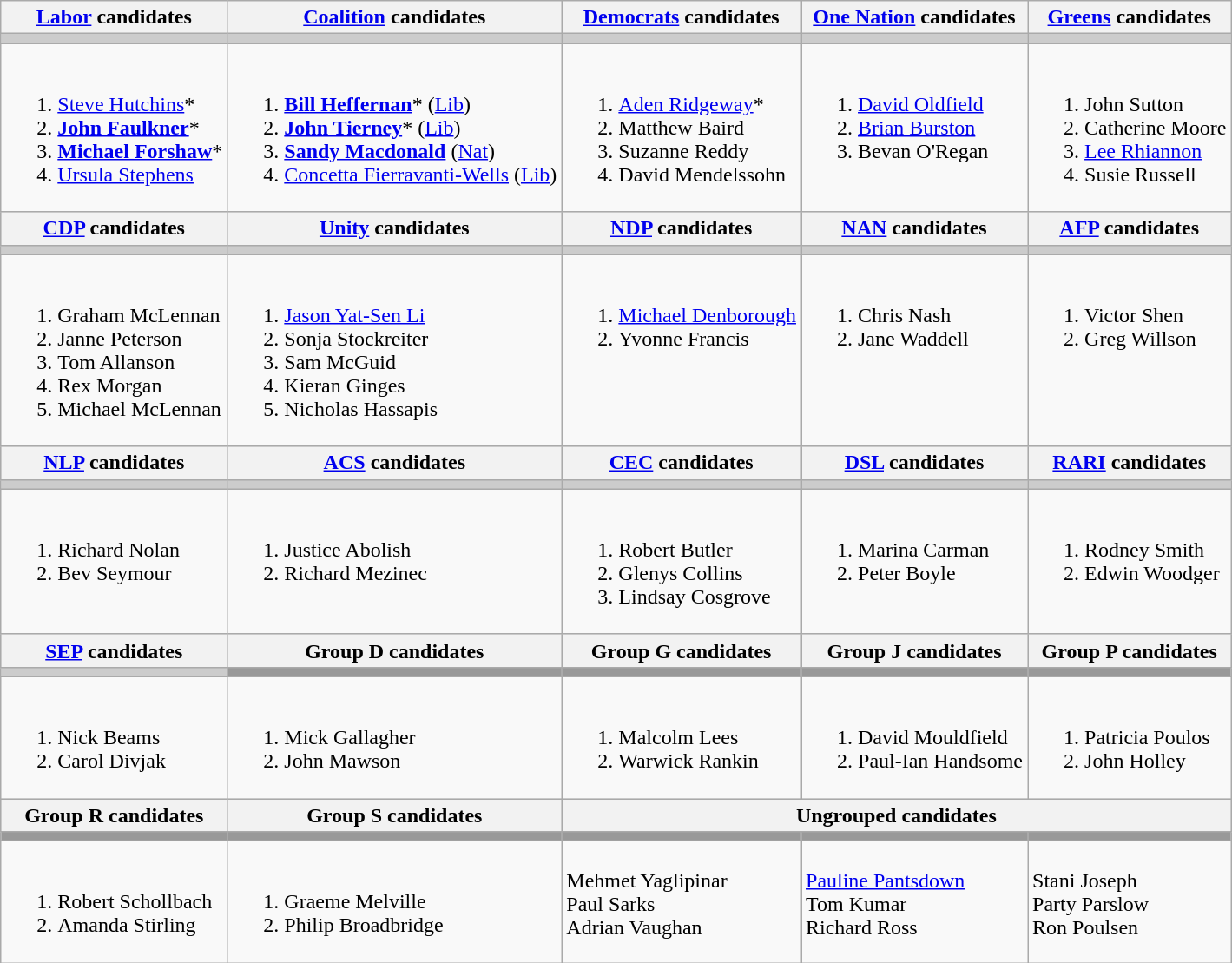<table class="wikitable">
<tr>
<th><a href='#'>Labor</a> candidates</th>
<th><a href='#'>Coalition</a> candidates</th>
<th><a href='#'>Democrats</a> candidates</th>
<th><a href='#'>One Nation</a> candidates</th>
<th><a href='#'>Greens</a> candidates</th>
</tr>
<tr bgcolor="#cccccc">
<td></td>
<td></td>
<td></td>
<td></td>
<td></td>
</tr>
<tr>
<td><br><ol><li><a href='#'>Steve Hutchins</a>*</li><li><strong><a href='#'>John Faulkner</a></strong>*</li><li><strong><a href='#'>Michael Forshaw</a></strong>*</li><li><a href='#'>Ursula Stephens</a></li></ol></td>
<td><br><ol><li><strong><a href='#'>Bill Heffernan</a></strong>* (<a href='#'>Lib</a>)</li><li><strong><a href='#'>John Tierney</a></strong>* (<a href='#'>Lib</a>)</li><li><strong><a href='#'>Sandy Macdonald</a></strong> (<a href='#'>Nat</a>)</li><li><a href='#'>Concetta Fierravanti-Wells</a> (<a href='#'>Lib</a>)</li></ol></td>
<td><br><ol><li><a href='#'>Aden Ridgeway</a>*</li><li>Matthew Baird</li><li>Suzanne Reddy</li><li>David Mendelssohn</li></ol></td>
<td valign=top><br><ol><li><a href='#'>David Oldfield</a></li><li><a href='#'>Brian Burston</a></li><li>Bevan O'Regan</li></ol></td>
<td valign=top><br><ol><li>John Sutton</li><li>Catherine Moore</li><li><a href='#'>Lee Rhiannon</a></li><li>Susie Russell</li></ol></td>
</tr>
<tr bgcolor="#cccccc">
<th><a href='#'>CDP</a> candidates</th>
<th><a href='#'>Unity</a> candidates</th>
<th><a href='#'>NDP</a> candidates</th>
<th><a href='#'>NAN</a> candidates</th>
<th><a href='#'>AFP</a> candidates</th>
</tr>
<tr bgcolor="#cccccc">
<td></td>
<td></td>
<td></td>
<td></td>
<td></td>
</tr>
<tr>
<td valign=top><br><ol><li>Graham McLennan</li><li>Janne Peterson</li><li>Tom Allanson</li><li>Rex Morgan</li><li>Michael McLennan</li></ol></td>
<td valign=top><br><ol><li><a href='#'>Jason Yat-Sen Li</a></li><li>Sonja Stockreiter</li><li>Sam McGuid</li><li>Kieran Ginges</li><li>Nicholas Hassapis</li></ol></td>
<td valign=top><br><ol><li><a href='#'>Michael Denborough</a></li><li>Yvonne Francis</li></ol></td>
<td valign=top><br><ol><li>Chris Nash</li><li>Jane Waddell</li></ol></td>
<td valign=top><br><ol><li>Victor Shen</li><li>Greg Willson</li></ol></td>
</tr>
<tr bgcolor="#cccccc">
<th><a href='#'>NLP</a> candidates</th>
<th><a href='#'>ACS</a> candidates</th>
<th><a href='#'>CEC</a> candidates</th>
<th><a href='#'>DSL</a> candidates</th>
<th><a href='#'>RARI</a> candidates</th>
</tr>
<tr bgcolor="#cccccc">
<td></td>
<td></td>
<td></td>
<td></td>
<td></td>
</tr>
<tr>
<td valign=top><br><ol><li>Richard Nolan</li><li>Bev Seymour</li></ol></td>
<td valign=top><br><ol><li>Justice Abolish</li><li>Richard Mezinec</li></ol></td>
<td valign=top><br><ol><li>Robert Butler</li><li>Glenys Collins</li><li>Lindsay Cosgrove</li></ol></td>
<td valign=top><br><ol><li>Marina Carman</li><li>Peter Boyle</li></ol></td>
<td valign=top><br><ol><li>Rodney Smith</li><li>Edwin Woodger</li></ol></td>
</tr>
<tr bgcolor="#cccccc">
<th><a href='#'>SEP</a> candidates</th>
<th>Group D candidates</th>
<th>Group G candidates</th>
<th>Group J candidates</th>
<th>Group P candidates</th>
</tr>
<tr bgcolor="#cccccc">
<td></td>
<td bgcolor="#999999"></td>
<td bgcolor="#999999"></td>
<td bgcolor="#999999"></td>
<td bgcolor="#999999"></td>
</tr>
<tr>
<td valign=top><br><ol><li>Nick Beams</li><li>Carol Divjak</li></ol></td>
<td valign=top><br><ol><li>Mick Gallagher</li><li>John Mawson</li></ol></td>
<td valign=top><br><ol><li>Malcolm Lees</li><li>Warwick Rankin</li></ol></td>
<td valign=top><br><ol><li>David Mouldfield</li><li>Paul-Ian Handsome</li></ol></td>
<td valign=top><br><ol><li>Patricia Poulos</li><li>John Holley</li></ol></td>
</tr>
<tr bgcolor="#cccccc">
<th>Group R candidates</th>
<th>Group S candidates</th>
<th colspan="3">Ungrouped candidates</th>
</tr>
<tr bgcolor="#cccccc">
<td bgcolor="#999999"></td>
<td bgcolor="#999999"></td>
<td bgcolor="#999999"></td>
<td bgcolor="#999999"></td>
<td bgcolor="#999999"></td>
</tr>
<tr>
<td valign=top><br><ol><li>Robert Schollbach</li><li>Amanda Stirling</li></ol></td>
<td valign=top><br><ol><li>Graeme Melville</li><li>Philip Broadbridge</li></ol></td>
<td valign=top><br>Mehmet Yaglipinar<br>
Paul Sarks<br>
Adrian Vaughan</td>
<td valign=top><br><a href='#'>Pauline Pantsdown</a><br>
Tom Kumar<br>
Richard Ross</td>
<td valign=top><br>Stani Joseph<br>
Party Parslow<br>
Ron Poulsen</td>
</tr>
</table>
